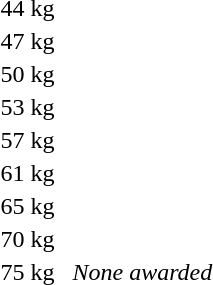<table>
<tr>
<td>44 kg</td>
<td></td>
<td></td>
<td></td>
</tr>
<tr>
<td>47 kg</td>
<td></td>
<td></td>
<td></td>
</tr>
<tr>
<td>50 kg</td>
<td></td>
<td></td>
<td></td>
</tr>
<tr>
<td>53 kg</td>
<td></td>
<td></td>
<td></td>
</tr>
<tr>
<td>57 kg</td>
<td></td>
<td></td>
<td></td>
</tr>
<tr>
<td>61 kg</td>
<td></td>
<td></td>
<td></td>
</tr>
<tr>
<td>65 kg</td>
<td></td>
<td></td>
<td></td>
</tr>
<tr>
<td>70 kg</td>
<td></td>
<td></td>
<td></td>
</tr>
<tr>
<td>75 kg</td>
<td></td>
<td></td>
<td><em>None awarded</em></td>
</tr>
</table>
